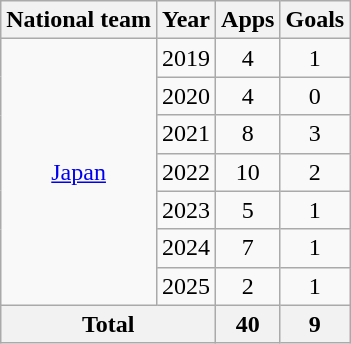<table class="wikitable" style="text-align:center">
<tr>
<th>National team</th>
<th>Year</th>
<th>Apps</th>
<th>Goals</th>
</tr>
<tr>
<td rowspan="7"><a href='#'>Japan</a></td>
<td>2019</td>
<td>4</td>
<td>1</td>
</tr>
<tr>
<td>2020</td>
<td>4</td>
<td>0</td>
</tr>
<tr>
<td>2021</td>
<td>8</td>
<td>3</td>
</tr>
<tr>
<td>2022</td>
<td>10</td>
<td>2</td>
</tr>
<tr>
<td>2023</td>
<td>5</td>
<td>1</td>
</tr>
<tr>
<td>2024</td>
<td>7</td>
<td>1</td>
</tr>
<tr>
<td>2025</td>
<td>2</td>
<td>1</td>
</tr>
<tr>
<th colspan="2">Total</th>
<th>40</th>
<th>9</th>
</tr>
</table>
